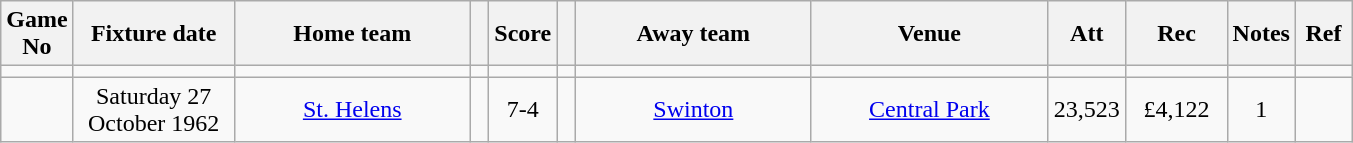<table class="wikitable" style="text-align:center;">
<tr>
<th width=20 abbr="No">Game No</th>
<th width=100 abbr="Date">Fixture date</th>
<th width=150 abbr="Home team">Home team</th>
<th width=5 abbr="space"></th>
<th width=20 abbr="Score">Score</th>
<th width=5 abbr="space"></th>
<th width=150 abbr="Away team">Away team</th>
<th width=150 abbr="Venue">Venue</th>
<th width=45 abbr="Att">Att</th>
<th width=60 abbr="Rec">Rec</th>
<th width=20 abbr="Notes">Notes</th>
<th width=30 abbr="Ref">Ref</th>
</tr>
<tr>
<td></td>
<td></td>
<td></td>
<td></td>
<td></td>
<td></td>
<td></td>
<td></td>
<td></td>
<td></td>
<td></td>
</tr>
<tr>
<td></td>
<td>Saturday 27 October 1962</td>
<td><a href='#'>St. Helens</a></td>
<td></td>
<td>7-4</td>
<td></td>
<td><a href='#'>Swinton</a></td>
<td><a href='#'>Central Park</a></td>
<td>23,523</td>
<td>£4,122</td>
<td>1</td>
<td></td>
</tr>
</table>
